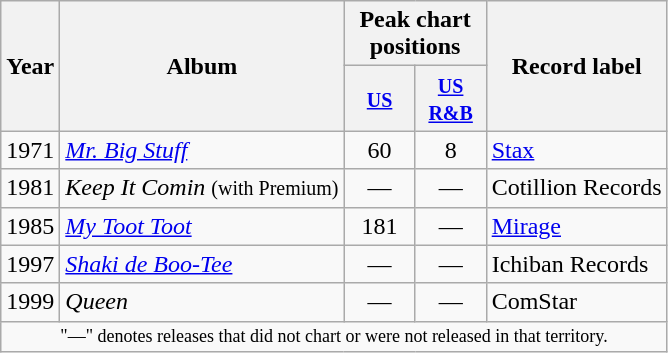<table class="wikitable">
<tr>
<th scope="col" rowspan="2">Year</th>
<th scope="col" rowspan="2">Album</th>
<th scope="col" colspan="2">Peak chart positions</th>
<th scope="col" rowspan="2">Record label</th>
</tr>
<tr>
<th style="width:40px;"><small><a href='#'>US</a></small><br></th>
<th style="width:40px;"><small><a href='#'>US R&B</a></small><br></th>
</tr>
<tr>
<td rowspan="1">1971</td>
<td><em><a href='#'>Mr. Big Stuff</a></em></td>
<td align=center>60</td>
<td align=center>8</td>
<td><a href='#'>Stax</a></td>
</tr>
<tr>
<td rowspan="1">1981</td>
<td><em>Keep It Comin</em> <small>(with Premium)</small></td>
<td align=center>―</td>
<td align=center>―</td>
<td>Cotillion Records</td>
</tr>
<tr>
<td rowspan="1">1985</td>
<td><em><a href='#'>My Toot Toot</a></em></td>
<td align=center>181</td>
<td align=center>―</td>
<td><a href='#'>Mirage</a></td>
</tr>
<tr>
<td rowspan="1">1997</td>
<td><em><a href='#'>Shaki de Boo-Tee</a></em></td>
<td align=center>―</td>
<td align=center>―</td>
<td>Ichiban Records</td>
</tr>
<tr>
<td rowspan="1">1999</td>
<td><em>Queen</em></td>
<td align=center>―</td>
<td align=center>―</td>
<td>ComStar</td>
</tr>
<tr>
<td colspan="6" style="text-align:center; font-size:9pt;">"—" denotes releases that did not chart or were not released in that territory.</td>
</tr>
</table>
